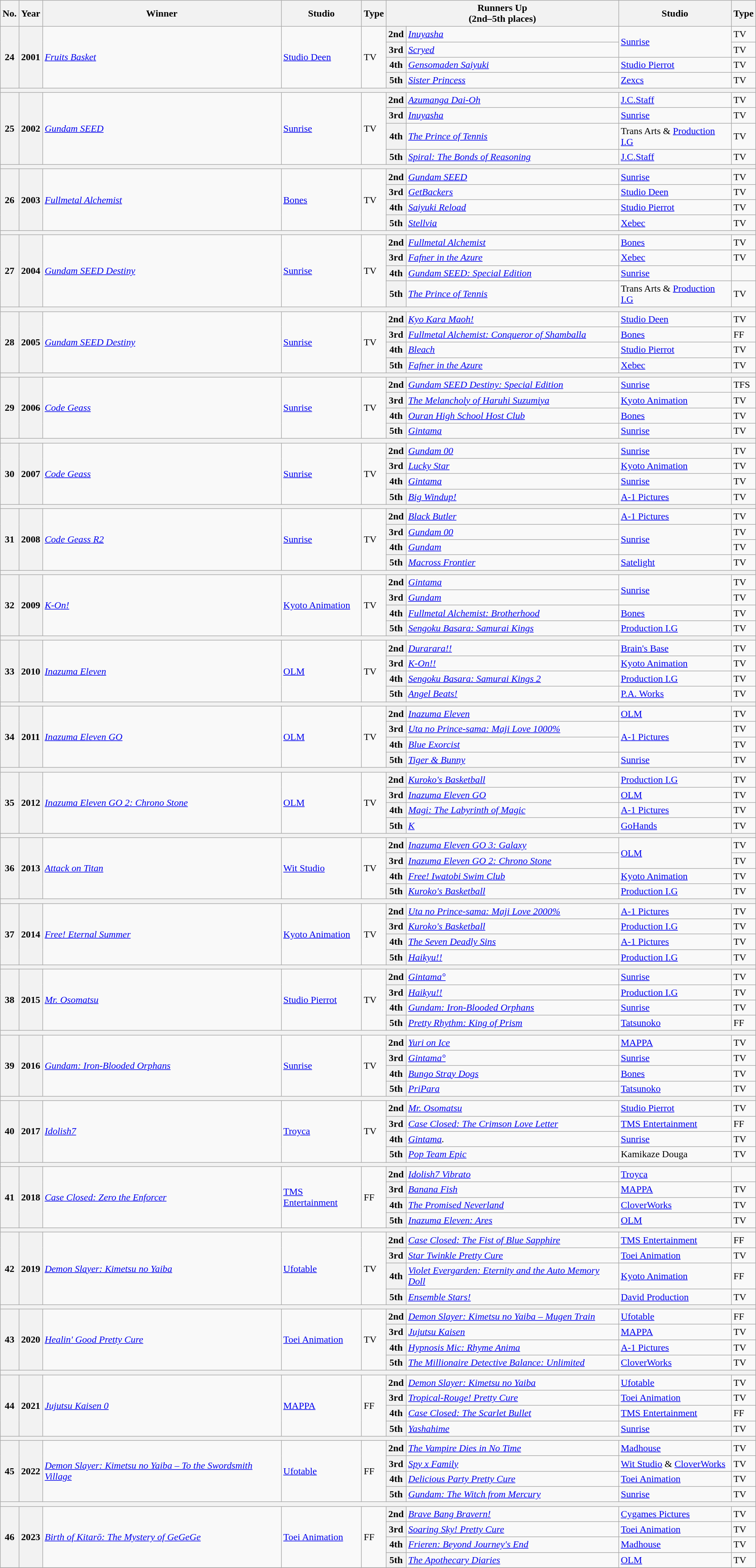<table class="wikitable" style="font-size: 99%;">
<tr>
<th>No.</th>
<th>Year</th>
<th>Winner</th>
<th>Studio</th>
<th>Type</th>
<th colspan="2">Runners Up<br>(2nd–5th places)</th>
<th>Studio</th>
<th>Type</th>
</tr>
<tr>
<th rowspan="4">24</th>
<th rowspan="4">2001</th>
<td rowspan="4"><em><a href='#'>Fruits Basket</a></em></td>
<td rowspan="4"><a href='#'>Studio Deen</a></td>
<td rowspan="4">TV</td>
<th>2nd</th>
<td><em><a href='#'>Inuyasha</a></em></td>
<td rowspan="2"><a href='#'>Sunrise</a></td>
<td>TV</td>
</tr>
<tr>
<th>3rd</th>
<td><em><a href='#'>Scryed</a></em></td>
<td>TV</td>
</tr>
<tr>
<th>4th</th>
<td><em><a href='#'>Gensomaden Saiyuki</a></em></td>
<td><a href='#'>Studio Pierrot</a></td>
<td>TV</td>
</tr>
<tr>
<th>5th</th>
<td><em><a href='#'>Sister Princess</a></em></td>
<td><a href='#'>Zexcs</a></td>
<td>TV</td>
</tr>
<tr>
<th colspan="9"></th>
</tr>
<tr>
<th rowspan="4">25</th>
<th rowspan="4">2002</th>
<td rowspan="4"><em><a href='#'>Gundam SEED</a></em></td>
<td rowspan="4"><a href='#'>Sunrise</a></td>
<td rowspan="4">TV</td>
<th>2nd</th>
<td><em><a href='#'>Azumanga Dai-Oh</a></em></td>
<td><a href='#'>J.C.Staff</a></td>
<td>TV</td>
</tr>
<tr>
<th>3rd</th>
<td><em><a href='#'>Inuyasha</a></em></td>
<td><a href='#'>Sunrise</a></td>
<td>TV</td>
</tr>
<tr>
<th>4th</th>
<td><em><a href='#'>The Prince of Tennis</a></em></td>
<td>Trans Arts & <a href='#'>Production I.G</a></td>
<td>TV</td>
</tr>
<tr>
<th>5th</th>
<td><em><a href='#'>Spiral: The Bonds of Reasoning</a></em></td>
<td><a href='#'>J.C.Staff</a></td>
<td>TV</td>
</tr>
<tr>
<th colspan="9"></th>
</tr>
<tr>
<th rowspan="4">26</th>
<th rowspan="4">2003</th>
<td rowspan="4"><em><a href='#'>Fullmetal Alchemist</a></em></td>
<td rowspan="4"><a href='#'>Bones</a></td>
<td rowspan="4">TV</td>
<th>2nd</th>
<td><em><a href='#'>Gundam SEED</a></em></td>
<td><a href='#'>Sunrise</a></td>
<td>TV</td>
</tr>
<tr>
<th>3rd</th>
<td><em><a href='#'>GetBackers</a></em></td>
<td><a href='#'>Studio Deen</a></td>
<td>TV</td>
</tr>
<tr>
<th>4th</th>
<td><em><a href='#'>Saiyuki Reload</a></em></td>
<td><a href='#'>Studio Pierrot</a></td>
<td>TV</td>
</tr>
<tr>
<th>5th</th>
<td><em><a href='#'>Stellvia</a></em></td>
<td><a href='#'>Xebec</a></td>
<td>TV</td>
</tr>
<tr>
<th colspan="9"></th>
</tr>
<tr>
<th rowspan="4">27</th>
<th rowspan="4">2004</th>
<td rowspan="4"><em><a href='#'>Gundam SEED Destiny</a></em></td>
<td rowspan="4"><a href='#'>Sunrise</a></td>
<td rowspan="4">TV</td>
<th>2nd</th>
<td><em><a href='#'>Fullmetal Alchemist</a></em></td>
<td><a href='#'>Bones</a></td>
<td>TV</td>
</tr>
<tr>
<th>3rd</th>
<td><em><a href='#'>Fafner in the Azure</a></em></td>
<td><a href='#'>Xebec</a></td>
<td>TV</td>
</tr>
<tr>
<th>4th</th>
<td><em><a href='#'>Gundam SEED: Special Edition</a></em></td>
<td><a href='#'>Sunrise</a></td>
<td></td>
</tr>
<tr>
<th>5th</th>
<td><em><a href='#'>The Prince of Tennis</a></em></td>
<td>Trans Arts & <a href='#'>Production I.G</a></td>
<td>TV</td>
</tr>
<tr>
<th colspan="9"></th>
</tr>
<tr>
<th rowspan="4">28</th>
<th rowspan="4">2005</th>
<td rowspan="4"><em><a href='#'>Gundam SEED Destiny</a></em></td>
<td rowspan="4"><a href='#'>Sunrise</a></td>
<td rowspan="4">TV</td>
<th>2nd</th>
<td><em><a href='#'>Kyo Kara Maoh!</a></em></td>
<td><a href='#'>Studio Deen</a></td>
<td>TV</td>
</tr>
<tr>
<th>3rd</th>
<td><em><a href='#'>Fullmetal Alchemist: Conqueror of Shamballa</a></em></td>
<td><a href='#'>Bones</a></td>
<td>FF</td>
</tr>
<tr>
<th>4th</th>
<td><em><a href='#'>Bleach</a></em></td>
<td><a href='#'>Studio Pierrot</a></td>
<td>TV</td>
</tr>
<tr>
<th>5th</th>
<td><em><a href='#'>Fafner in the Azure</a></em></td>
<td><a href='#'>Xebec</a></td>
<td>TV</td>
</tr>
<tr>
<th colspan="9"></th>
</tr>
<tr>
<th rowspan="4">29</th>
<th rowspan="4">2006</th>
<td rowspan="4"><em><a href='#'>Code Geass</a></em></td>
<td rowspan="4"><a href='#'>Sunrise</a></td>
<td rowspan="4">TV</td>
<th>2nd</th>
<td><em><a href='#'>Gundam SEED Destiny: Special Edition</a></em></td>
<td><a href='#'>Sunrise</a></td>
<td>TFS</td>
</tr>
<tr>
<th>3rd</th>
<td><em><a href='#'>The Melancholy of Haruhi Suzumiya</a></em></td>
<td><a href='#'>Kyoto Animation</a></td>
<td>TV</td>
</tr>
<tr>
<th>4th</th>
<td><em><a href='#'>Ouran High School Host Club</a></em></td>
<td><a href='#'>Bones</a></td>
<td>TV</td>
</tr>
<tr>
<th>5th</th>
<td><em><a href='#'>Gintama</a></em></td>
<td><a href='#'>Sunrise</a></td>
<td>TV</td>
</tr>
<tr>
<th colspan="9"></th>
</tr>
<tr>
<th rowspan="4">30</th>
<th rowspan="4">2007</th>
<td rowspan="4"><em><a href='#'>Code Geass</a></em></td>
<td rowspan="4"><a href='#'>Sunrise</a></td>
<td rowspan="4">TV</td>
<th>2nd</th>
<td><em><a href='#'>Gundam 00</a></em></td>
<td><a href='#'>Sunrise</a></td>
<td>TV</td>
</tr>
<tr>
<th>3rd</th>
<td><em><a href='#'>Lucky Star</a></em></td>
<td><a href='#'>Kyoto Animation</a></td>
<td>TV</td>
</tr>
<tr>
<th>4th</th>
<td><em><a href='#'>Gintama</a></em></td>
<td><a href='#'>Sunrise</a></td>
<td>TV</td>
</tr>
<tr>
<th>5th</th>
<td><em><a href='#'>Big Windup!</a></em></td>
<td><a href='#'>A-1 Pictures</a></td>
<td>TV</td>
</tr>
<tr>
<th colspan="9"></th>
</tr>
<tr>
<th rowspan="4">31</th>
<th rowspan="4">2008</th>
<td rowspan="4"><em><a href='#'>Code Geass R2</a></em></td>
<td rowspan="4"><a href='#'>Sunrise</a></td>
<td rowspan="4">TV</td>
<th>2nd</th>
<td><em><a href='#'>Black Butler</a></em></td>
<td><a href='#'>A-1 Pictures</a></td>
<td>TV</td>
</tr>
<tr>
<th>3rd</th>
<td><em><a href='#'>Gundam 00</a></em></td>
<td rowspan="2"><a href='#'>Sunrise</a></td>
<td>TV</td>
</tr>
<tr>
<th>4th</th>
<td><em><a href='#'>Gundam </a></em></td>
<td>TV</td>
</tr>
<tr>
<th>5th</th>
<td><em><a href='#'>Macross Frontier</a></em></td>
<td><a href='#'>Satelight</a></td>
<td>TV</td>
</tr>
<tr>
<th colspan="9"></th>
</tr>
<tr>
<th rowspan="4">32</th>
<th rowspan="4">2009</th>
<td rowspan="4"><em><a href='#'>K-On!</a></em></td>
<td rowspan="4"><a href='#'>Kyoto Animation</a></td>
<td rowspan="4">TV</td>
<th>2nd</th>
<td><em><a href='#'>Gintama</a></em></td>
<td rowspan="2"><a href='#'>Sunrise</a></td>
<td>TV</td>
</tr>
<tr>
<th>3rd</th>
<td><em><a href='#'>Gundam </a></em></td>
<td>TV</td>
</tr>
<tr>
<th>4th</th>
<td><em><a href='#'>Fullmetal Alchemist: Brotherhood</a></em></td>
<td><a href='#'>Bones</a></td>
<td>TV</td>
</tr>
<tr>
<th>5th</th>
<td><em><a href='#'>Sengoku Basara: Samurai Kings</a></em></td>
<td><a href='#'>Production I.G</a></td>
<td>TV</td>
</tr>
<tr>
<th colspan="9"></th>
</tr>
<tr>
<th rowspan="4">33</th>
<th rowspan="4">2010</th>
<td rowspan="4"><em><a href='#'>Inazuma Eleven</a></em></td>
<td rowspan="4"><a href='#'>OLM</a></td>
<td rowspan="4">TV</td>
<th>2nd</th>
<td><em><a href='#'>Durarara!!</a></em></td>
<td><a href='#'>Brain's Base</a></td>
<td>TV</td>
</tr>
<tr>
<th>3rd</th>
<td><em><a href='#'>K-On!!</a></em></td>
<td><a href='#'>Kyoto Animation</a></td>
<td>TV</td>
</tr>
<tr>
<th>4th</th>
<td><em><a href='#'>Sengoku Basara: Samurai Kings 2</a></em></td>
<td><a href='#'>Production I.G</a></td>
<td>TV</td>
</tr>
<tr>
<th>5th</th>
<td><em><a href='#'>Angel Beats!</a></em></td>
<td><a href='#'>P.A. Works</a></td>
<td>TV</td>
</tr>
<tr>
<th colspan="9"></th>
</tr>
<tr>
<th rowspan="4">34</th>
<th rowspan="4">2011</th>
<td rowspan="4"><em><a href='#'>Inazuma Eleven GO</a></em></td>
<td rowspan="4"><a href='#'>OLM</a></td>
<td rowspan="4">TV</td>
<th>2nd</th>
<td><em><a href='#'>Inazuma Eleven</a></em></td>
<td><a href='#'>OLM</a></td>
<td>TV</td>
</tr>
<tr>
<th>3rd</th>
<td><em><a href='#'>Uta no Prince-sama: Maji Love 1000%</a></em></td>
<td rowspan="2"><a href='#'>A-1 Pictures</a></td>
<td>TV</td>
</tr>
<tr>
<th>4th</th>
<td><em><a href='#'>Blue Exorcist</a></em></td>
<td>TV</td>
</tr>
<tr>
<th>5th</th>
<td><em><a href='#'>Tiger & Bunny</a></em></td>
<td><a href='#'>Sunrise</a></td>
<td>TV</td>
</tr>
<tr>
<th colspan="9"></th>
</tr>
<tr>
<th rowspan="4">35</th>
<th rowspan="4">2012</th>
<td rowspan="4"><em><a href='#'>Inazuma Eleven GO 2: Chrono Stone</a></em></td>
<td rowspan="4"><a href='#'>OLM</a></td>
<td rowspan="4">TV</td>
<th>2nd</th>
<td><em><a href='#'>Kuroko's Basketball</a></em></td>
<td><a href='#'>Production I.G</a></td>
<td>TV</td>
</tr>
<tr>
<th>3rd</th>
<td><em><a href='#'>Inazuma Eleven GO</a></em></td>
<td><a href='#'>OLM</a></td>
<td>TV</td>
</tr>
<tr>
<th>4th</th>
<td><em><a href='#'>Magi: The Labyrinth of Magic</a></em></td>
<td><a href='#'>A-1 Pictures</a></td>
<td>TV</td>
</tr>
<tr>
<th>5th</th>
<td><em><a href='#'>K</a></em></td>
<td><a href='#'>GoHands</a></td>
<td>TV</td>
</tr>
<tr>
<th colspan="9"></th>
</tr>
<tr>
<th rowspan="4">36</th>
<th rowspan="4">2013</th>
<td rowspan="4"><em><a href='#'>Attack on Titan</a></em></td>
<td rowspan="4"><a href='#'>Wit Studio</a></td>
<td rowspan="4">TV</td>
<th>2nd</th>
<td><em><a href='#'>Inazuma Eleven GO 3: Galaxy</a></em></td>
<td rowspan="2"><a href='#'>OLM</a></td>
<td>TV</td>
</tr>
<tr>
<th>3rd</th>
<td><em><a href='#'>Inazuma Eleven GO 2: Chrono Stone</a></em></td>
<td>TV</td>
</tr>
<tr>
<th>4th</th>
<td><em><a href='#'>Free! Iwatobi Swim Club</a></em></td>
<td><a href='#'>Kyoto Animation</a></td>
<td>TV</td>
</tr>
<tr>
<th>5th</th>
<td><em><a href='#'>Kuroko's Basketball</a></em></td>
<td><a href='#'>Production I.G</a></td>
<td>TV</td>
</tr>
<tr>
<th colspan="9"></th>
</tr>
<tr>
<th rowspan="4">37</th>
<th rowspan="4">2014</th>
<td rowspan="4"><em><a href='#'>Free! Eternal Summer</a></em></td>
<td rowspan="4"><a href='#'>Kyoto Animation</a></td>
<td rowspan="4">TV</td>
<th>2nd</th>
<td><em><a href='#'>Uta no Prince-sama: Maji Love 2000%</a></em></td>
<td><a href='#'>A-1 Pictures</a></td>
<td>TV</td>
</tr>
<tr>
<th>3rd</th>
<td><em><a href='#'>Kuroko's Basketball</a></em></td>
<td><a href='#'>Production I.G</a></td>
<td>TV</td>
</tr>
<tr>
<th>4th</th>
<td><em><a href='#'>The Seven Deadly Sins</a></em></td>
<td><a href='#'>A-1 Pictures</a></td>
<td>TV</td>
</tr>
<tr>
<th>5th</th>
<td><em><a href='#'>Haikyu!!</a></em></td>
<td><a href='#'>Production I.G</a></td>
<td>TV</td>
</tr>
<tr>
<th colspan="9"></th>
</tr>
<tr>
<th rowspan="4">38</th>
<th rowspan="4">2015</th>
<td rowspan="4"><em><a href='#'>Mr. Osomatsu</a></em></td>
<td rowspan="4"><a href='#'>Studio Pierrot</a></td>
<td rowspan="4">TV</td>
<th>2nd</th>
<td><em><a href='#'>Gintama°</a></em></td>
<td><a href='#'>Sunrise</a></td>
<td>TV</td>
</tr>
<tr>
<th>3rd</th>
<td><em><a href='#'>Haikyu!!</a></em></td>
<td><a href='#'>Production I.G</a></td>
<td>TV</td>
</tr>
<tr>
<th>4th</th>
<td><em><a href='#'>Gundam: Iron-Blooded Orphans</a></em></td>
<td><a href='#'>Sunrise</a></td>
<td>TV</td>
</tr>
<tr>
<th>5th</th>
<td><em><a href='#'>Pretty Rhythm: King of Prism</a></em></td>
<td><a href='#'>Tatsunoko</a></td>
<td>FF</td>
</tr>
<tr>
<th colspan="9"></th>
</tr>
<tr>
<th rowspan="4">39</th>
<th rowspan="4">2016</th>
<td rowspan="4"><em><a href='#'>Gundam: Iron-Blooded Orphans</a></em></td>
<td rowspan="4"><a href='#'>Sunrise</a></td>
<td rowspan="4">TV</td>
<th>2nd</th>
<td><em><a href='#'>Yuri on Ice</a></em></td>
<td><a href='#'>MAPPA</a></td>
<td>TV</td>
</tr>
<tr>
<th>3rd</th>
<td><em><a href='#'>Gintama°</a></em></td>
<td><a href='#'>Sunrise</a></td>
<td>TV</td>
</tr>
<tr>
<th>4th</th>
<td><em><a href='#'>Bungo Stray Dogs</a></em></td>
<td><a href='#'>Bones</a></td>
<td>TV</td>
</tr>
<tr>
<th>5th</th>
<td><em><a href='#'>PriPara</a></em></td>
<td><a href='#'>Tatsunoko</a></td>
<td>TV</td>
</tr>
<tr>
<th colspan="9"></th>
</tr>
<tr>
<th rowspan="4">40</th>
<th rowspan="4">2017</th>
<td rowspan="4"><em><a href='#'>Idolish7</a></em></td>
<td rowspan="4"><a href='#'>Troyca</a></td>
<td rowspan="4">TV</td>
<th>2nd</th>
<td><em><a href='#'>Mr. Osomatsu</a></em></td>
<td><a href='#'>Studio Pierrot</a></td>
<td>TV</td>
</tr>
<tr>
<th>3rd</th>
<td><em><a href='#'>Case Closed: The Crimson Love Letter</a></em></td>
<td><a href='#'>TMS Entertainment</a></td>
<td>FF</td>
</tr>
<tr>
<th>4th</th>
<td><em><a href='#'>Gintama</a>.</em></td>
<td><a href='#'>Sunrise</a></td>
<td>TV</td>
</tr>
<tr>
<th>5th</th>
<td><em><a href='#'>Pop Team Epic</a></em></td>
<td>Kamikaze Douga</td>
<td>TV</td>
</tr>
<tr>
<th colspan="9"></th>
</tr>
<tr>
<th rowspan="4">41</th>
<th rowspan="4">2018</th>
<td rowspan="4"><em><a href='#'>Case Closed: Zero the Enforcer</a></em></td>
<td rowspan="4"><a href='#'>TMS Entertainment</a></td>
<td rowspan="4">FF</td>
<th>2nd</th>
<td><em><a href='#'>Idolish7 Vibrato</a></em></td>
<td><a href='#'>Troyca</a></td>
<td></td>
</tr>
<tr>
<th>3rd</th>
<td><em><a href='#'>Banana Fish</a></em></td>
<td><a href='#'>MAPPA</a></td>
<td>TV</td>
</tr>
<tr>
<th>4th</th>
<td><em><a href='#'>The Promised Neverland</a></em></td>
<td><a href='#'>CloverWorks</a></td>
<td>TV</td>
</tr>
<tr>
<th>5th</th>
<td><em><a href='#'>Inazuma Eleven: Ares</a></em></td>
<td><a href='#'>OLM</a></td>
<td>TV</td>
</tr>
<tr>
<th colspan="9"></th>
</tr>
<tr>
<th rowspan="4">42</th>
<th rowspan="4">2019</th>
<td rowspan="4"><em><a href='#'>Demon Slayer: Kimetsu no Yaiba</a></em></td>
<td rowspan="4"><a href='#'>Ufotable</a></td>
<td rowspan="4">TV</td>
<th>2nd</th>
<td><em><a href='#'>Case Closed: The Fist of Blue Sapphire</a></em></td>
<td><a href='#'>TMS Entertainment</a></td>
<td>FF</td>
</tr>
<tr>
<th>3rd</th>
<td><em><a href='#'>Star Twinkle Pretty Cure</a></em></td>
<td><a href='#'>Toei Animation</a></td>
<td>TV</td>
</tr>
<tr>
<th>4th</th>
<td><em><a href='#'>Violet Evergarden: Eternity and the Auto Memory Doll</a></em></td>
<td><a href='#'>Kyoto Animation</a></td>
<td>FF</td>
</tr>
<tr>
<th>5th</th>
<td><em><a href='#'>Ensemble Stars!</a></em></td>
<td><a href='#'>David Production</a></td>
<td>TV</td>
</tr>
<tr>
<th colspan="9"></th>
</tr>
<tr>
<th rowspan="4">43</th>
<th rowspan="4">2020</th>
<td rowspan="4"><em><a href='#'>Healin' Good Pretty Cure</a></em></td>
<td rowspan="4"><a href='#'>Toei Animation</a></td>
<td rowspan="4">TV</td>
<th>2nd</th>
<td><em><a href='#'>Demon Slayer: Kimetsu no Yaiba – Mugen Train</a></em></td>
<td><a href='#'>Ufotable</a></td>
<td>FF</td>
</tr>
<tr>
<th>3rd</th>
<td><em><a href='#'>Jujutsu Kaisen</a></em></td>
<td><a href='#'>MAPPA</a></td>
<td>TV</td>
</tr>
<tr>
<th>4th</th>
<td><em><a href='#'>Hypnosis Mic: Rhyme Anima</a></em></td>
<td><a href='#'>A-1 Pictures</a></td>
<td>TV</td>
</tr>
<tr>
<th>5th</th>
<td><em><a href='#'>The Millionaire Detective Balance: Unlimited</a></em></td>
<td><a href='#'>CloverWorks</a></td>
<td>TV</td>
</tr>
<tr>
<th colspan="9"></th>
</tr>
<tr>
<th rowspan="4">44</th>
<th rowspan="4">2021</th>
<td rowspan="4"><em><a href='#'>Jujutsu Kaisen 0</a></em></td>
<td rowspan="4"><a href='#'>MAPPA</a></td>
<td rowspan="4">FF</td>
<th>2nd</th>
<td><em><a href='#'>Demon Slayer: Kimetsu no Yaiba</a></em></td>
<td><a href='#'>Ufotable</a></td>
<td>TV</td>
</tr>
<tr>
<th>3rd</th>
<td><em><a href='#'>Tropical-Rouge! Pretty Cure</a></em></td>
<td><a href='#'>Toei Animation</a></td>
<td>TV</td>
</tr>
<tr>
<th>4th</th>
<td><em><a href='#'>Case Closed: The Scarlet Bullet</a></em></td>
<td><a href='#'>TMS Entertainment</a></td>
<td>FF</td>
</tr>
<tr>
<th>5th</th>
<td><em><a href='#'>Yashahime</a></em></td>
<td><a href='#'>Sunrise</a></td>
<td>TV</td>
</tr>
<tr>
<th colspan="9"></th>
</tr>
<tr>
<th rowspan="4">45</th>
<th rowspan="4">2022</th>
<td rowspan="4"><em><a href='#'>Demon Slayer: Kimetsu no Yaiba – To the Swordsmith Village</a></em></td>
<td rowspan="4"><a href='#'>Ufotable</a></td>
<td rowspan="4">FF</td>
<th>2nd</th>
<td><em><a href='#'>The Vampire Dies in No Time</a></em></td>
<td><a href='#'>Madhouse</a></td>
<td>TV</td>
</tr>
<tr>
<th>3rd</th>
<td><em><a href='#'>Spy x Family</a></em></td>
<td><a href='#'>Wit Studio</a> & <a href='#'>CloverWorks</a></td>
<td>TV</td>
</tr>
<tr>
<th>4th</th>
<td><em><a href='#'>Delicious Party Pretty Cure</a></em></td>
<td><a href='#'>Toei Animation</a></td>
<td>TV</td>
</tr>
<tr>
<th>5th</th>
<td><em><a href='#'>Gundam: The Witch from Mercury</a></em></td>
<td><a href='#'>Sunrise</a></td>
<td>TV</td>
</tr>
<tr>
<th colspan="9"></th>
</tr>
<tr>
<th rowspan="4">46</th>
<th rowspan="4">2023</th>
<td rowspan="4"><em><a href='#'>Birth of Kitarō: The Mystery of GeGeGe</a></em></td>
<td rowspan="4"><a href='#'>Toei Animation</a></td>
<td rowspan="4">FF</td>
<th>2nd</th>
<td><em><a href='#'>Brave Bang Bravern!</a></em></td>
<td><a href='#'>Cygames Pictures</a></td>
<td>TV</td>
</tr>
<tr>
<th>3rd</th>
<td><em><a href='#'>Soaring Sky! Pretty Cure</a></em></td>
<td><a href='#'>Toei Animation</a></td>
<td>TV</td>
</tr>
<tr>
<th>4th</th>
<td><em><a href='#'>Frieren: Beyond Journey's End</a></em></td>
<td><a href='#'>Madhouse</a></td>
<td>TV</td>
</tr>
<tr>
<th>5th</th>
<td><em><a href='#'>The Apothecary Diaries</a></em></td>
<td><a href='#'>OLM</a></td>
<td>TV</td>
</tr>
<tr>
</tr>
</table>
